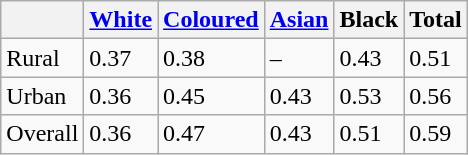<table class="wikitable" style="float: right;">
<tr>
<th></th>
<th><a href='#'>White</a></th>
<th><a href='#'>Coloured</a></th>
<th><a href='#'>Asian</a></th>
<th>Black</th>
<th>Total</th>
</tr>
<tr>
<td>Rural</td>
<td>0.37</td>
<td>0.38</td>
<td>–</td>
<td>0.43</td>
<td>0.51</td>
</tr>
<tr>
<td>Urban</td>
<td>0.36</td>
<td>0.45</td>
<td>0.43</td>
<td>0.53</td>
<td>0.56</td>
</tr>
<tr>
<td>Overall</td>
<td>0.36</td>
<td>0.47</td>
<td>0.43</td>
<td>0.51</td>
<td>0.59</td>
</tr>
</table>
